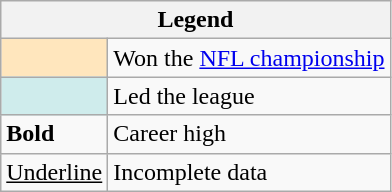<table class="wikitable">
<tr>
<th colspan="2">Legend</th>
</tr>
<tr>
<td style="background:#ffe6bd; width:3em;"></td>
<td>Won the <a href='#'>NFL championship</a></td>
</tr>
<tr>
<td style="background:#cfecec; width:3em;"></td>
<td>Led the league</td>
</tr>
<tr>
<td style="width:3em;"><strong>Bold</strong></td>
<td>Career high</td>
</tr>
<tr>
<td style="width:3em;"><u>Underline</u></td>
<td>Incomplete data</td>
</tr>
</table>
